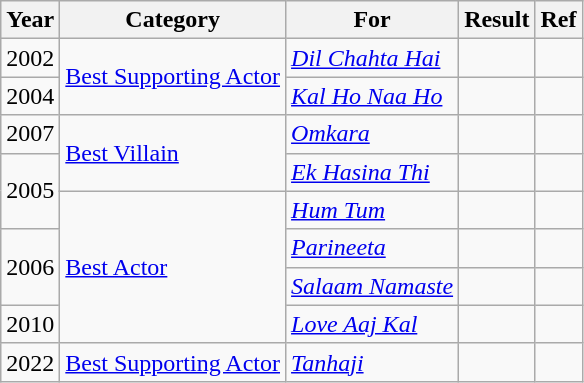<table class= "wikitable sortable">
<tr>
<th>Year</th>
<th>Category</th>
<th>For</th>
<th>Result</th>
<th>Ref</th>
</tr>
<tr>
<td>2002</td>
<td rowspan="2"><a href='#'>Best Supporting Actor</a></td>
<td><em><a href='#'>Dil Chahta Hai</a></em></td>
<td></td>
<td></td>
</tr>
<tr>
<td>2004</td>
<td><em><a href='#'>Kal Ho Naa Ho</a></em></td>
<td></td>
<td></td>
</tr>
<tr>
<td>2007</td>
<td rowspan="2"><a href='#'>Best Villain</a></td>
<td><em><a href='#'>Omkara</a></em></td>
<td></td>
<td></td>
</tr>
<tr>
<td rowspan="2">2005</td>
<td><em><a href='#'>Ek Hasina Thi</a></em></td>
<td></td>
<td></td>
</tr>
<tr>
<td rowspan="4"><a href='#'>Best Actor</a></td>
<td><em><a href='#'>Hum Tum</a></em></td>
<td></td>
<td></td>
</tr>
<tr>
<td rowspan="2">2006</td>
<td><em><a href='#'>Parineeta</a></em></td>
<td></td>
<td></td>
</tr>
<tr>
<td><em><a href='#'>Salaam Namaste</a></em></td>
<td></td>
<td></td>
</tr>
<tr>
<td>2010</td>
<td><em><a href='#'>Love Aaj Kal</a></em></td>
<td></td>
<td></td>
</tr>
<tr>
<td>2022</td>
<td><a href='#'>Best Supporting Actor</a></td>
<td><em><a href='#'>Tanhaji</a></em></td>
<td></td>
<td></td>
</tr>
</table>
